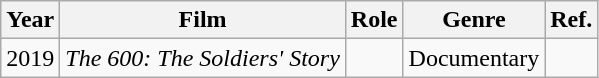<table class="wikitable">
<tr>
<th>Year</th>
<th>Film</th>
<th>Role</th>
<th>Genre</th>
<th>Ref.</th>
</tr>
<tr>
<td>2019</td>
<td><em>The 600: The Soldiers' Story</em></td>
<td></td>
<td>Documentary</td>
<td></td>
</tr>
</table>
